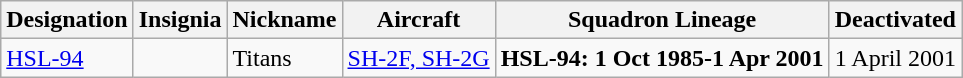<table class="wikitable">
<tr>
<th>Designation</th>
<th>Insignia</th>
<th>Nickname</th>
<th>Aircraft</th>
<th>Squadron Lineage</th>
<th>Deactivated</th>
</tr>
<tr>
<td><a href='#'>HSL-94</a></td>
<td></td>
<td>Titans</td>
<td><a href='#'>SH-2F, SH-2G</a></td>
<td style="white-space: nowrap;"><strong>HSL-94: 1 Oct 1985-1 Apr 2001</strong></td>
<td>1 April 2001</td>
</tr>
</table>
